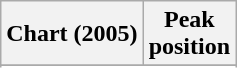<table class="wikitable sortable">
<tr>
<th>Chart (2005)</th>
<th>Peak<br>position</th>
</tr>
<tr>
</tr>
<tr>
</tr>
</table>
